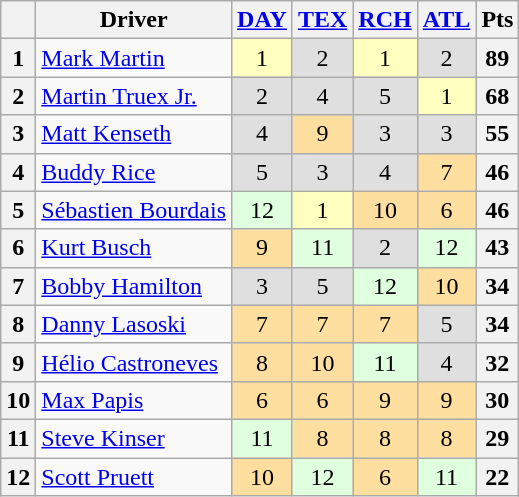<table class="wikitable" style="text-align:center">
<tr valign="center">
<th valign="middle"></th>
<th valign="middle">Driver</th>
<th><a href='#'>DAY</a></th>
<th><a href='#'>TEX</a></th>
<th><a href='#'>RCH</a></th>
<th><a href='#'>ATL</a></th>
<th valign="middle">Pts</th>
</tr>
<tr>
<th>1</th>
<td align="left"> <a href='#'>Mark Martin</a></td>
<td style="background:#FFFFBF;">1</td>
<td style="background:#DFDFDF;">2</td>
<td style="background:#FFFFBF;">1</td>
<td style="background:#DFDFDF;">2</td>
<th>89</th>
</tr>
<tr>
<th>2</th>
<td align="left"> <a href='#'>Martin Truex Jr.</a></td>
<td style="background:#DFDFDF;">2</td>
<td style="background:#DFDFDF;">4</td>
<td style="background:#DFDFDF;">5</td>
<td style="background:#FFFFBF;">1</td>
<th>68</th>
</tr>
<tr>
<th>3</th>
<td align="left"> <a href='#'>Matt Kenseth</a></td>
<td style="background:#DFDFDF;">4</td>
<td style="background:#FFDF9F;">9</td>
<td style="background:#DFDFDF;">3</td>
<td style="background:#DFDFDF;">3</td>
<th>55</th>
</tr>
<tr>
<th>4</th>
<td align="left"> <a href='#'>Buddy Rice</a></td>
<td style="background:#DFDFDF;">5</td>
<td style="background:#DFDFDF;">3</td>
<td style="background:#DFDFDF;">4</td>
<td style="background:#FFDF9F;">7</td>
<th>46</th>
</tr>
<tr>
<th>5</th>
<td align="left"> <a href='#'>Sébastien Bourdais</a></td>
<td style="background:#DFFFDF;">12</td>
<td style="background:#FFFFBF;">1</td>
<td style="background:#FFDF9F;">10</td>
<td style="background:#FFDF9F;">6</td>
<th>46</th>
</tr>
<tr>
<th>6</th>
<td align="left"> <a href='#'>Kurt Busch</a></td>
<td style="background:#FFDF9F;">9</td>
<td style="background:#DFFFDF;">11</td>
<td style="background:#DFDFDF;">2</td>
<td style="background:#DFFFDF;">12</td>
<th>43</th>
</tr>
<tr>
<th>7</th>
<td align="left"> <a href='#'>Bobby Hamilton</a></td>
<td style="background:#DFDFDF;">3</td>
<td style="background:#DFDFDF;">5</td>
<td style="background:#DFFFDF;">12</td>
<td style="background:#FFDF9F;">10</td>
<th>34</th>
</tr>
<tr>
<th>8</th>
<td align="left"> <a href='#'>Danny Lasoski</a></td>
<td style="background:#FFDF9F;">7</td>
<td style="background:#FFDF9F;">7</td>
<td style="background:#FFDF9F;">7</td>
<td style="background:#DFDFDF;">5</td>
<th>34</th>
</tr>
<tr>
<th>9</th>
<td align="left"> <a href='#'>Hélio Castroneves</a></td>
<td style="background:#FFDF9F;">8</td>
<td style="background:#FFDF9F;">10</td>
<td style="background:#DFFFDF;">11</td>
<td style="background:#DFDFDF;">4</td>
<th>32</th>
</tr>
<tr>
<th>10</th>
<td align="left"> <a href='#'>Max Papis</a></td>
<td style="background:#FFDF9F;">6</td>
<td style="background:#FFDF9F;">6</td>
<td style="background:#FFDF9F;">9</td>
<td style="background:#FFDF9F;">9</td>
<th>30</th>
</tr>
<tr>
<th>11</th>
<td align="left"> <a href='#'>Steve Kinser</a></td>
<td style="background:#DFFFDF;">11</td>
<td style="background:#FFDF9F;">8</td>
<td style="background:#FFDF9F;">8</td>
<td style="background:#FFDF9F;">8</td>
<th>29</th>
</tr>
<tr>
<th>12</th>
<td align="left"> <a href='#'>Scott Pruett</a></td>
<td style="background:#FFDF9F;">10</td>
<td style="background:#DFFFDF;">12</td>
<td style="background:#FFDF9F;">6</td>
<td style="background:#DFFFDF;">11</td>
<th>22</th>
</tr>
</table>
